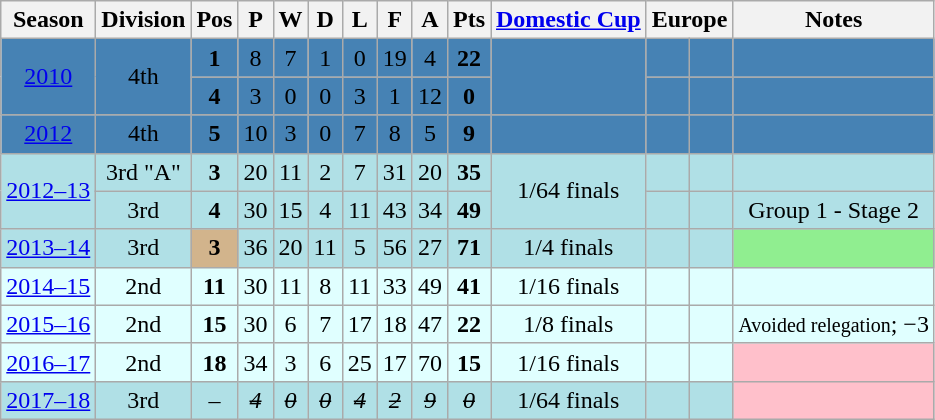<table class="wikitable">
<tr>
<th>Season</th>
<th>Division</th>
<th>Pos</th>
<th>P</th>
<th>W</th>
<th>D</th>
<th>L</th>
<th>F</th>
<th>A</th>
<th>Pts</th>
<th><a href='#'>Domestic Cup</a></th>
<th colspan=2>Europe</th>
<th>Notes</th>
</tr>
<tr bgcolor=SteelBlue>
<td align=center rowspan=2><a href='#'>2010</a></td>
<td align=center rowspan=2>4th</td>
<td align=center><strong>1</strong></td>
<td align=center>8</td>
<td align=center>7</td>
<td align=center>1</td>
<td align=center>0</td>
<td align=center>19</td>
<td align=center>4</td>
<td align=center><strong>22</strong></td>
<td align=center rowspan=2></td>
<td align=center></td>
<td align=center></td>
<td align=center></td>
</tr>
<tr bgcolor=SteelBlue>
<td align=center><strong>4</strong></td>
<td align=center>3</td>
<td align=center>0</td>
<td align=center>0</td>
<td align=center>3</td>
<td align=center>1</td>
<td align=center>12</td>
<td align=center><strong>0</strong></td>
<td align=center></td>
<td align=center></td>
<td align=center></td>
</tr>
<tr bgcolor=SteelBlue>
<td align=center><a href='#'>2012</a></td>
<td align=center>4th</td>
<td align=center><strong>5</strong></td>
<td align=center>10</td>
<td align=center>3</td>
<td align=center>0</td>
<td align=center>7</td>
<td align=center>8</td>
<td align=center>5</td>
<td align=center><strong>9</strong></td>
<td align=center></td>
<td align=center></td>
<td align=center></td>
<td align=center></td>
</tr>
<tr bgcolor=PowderBlue>
<td align=center rowspan=2><a href='#'>2012–13</a></td>
<td align=center>3rd "A"</td>
<td align=center><strong>3</strong></td>
<td align=center>20</td>
<td align=center>11</td>
<td align=center>2</td>
<td align=center>7</td>
<td align=center>31</td>
<td align=center>20</td>
<td align=center><strong>35</strong></td>
<td align=center rowspan=2>1/64 finals</td>
<td align=center></td>
<td align=center></td>
<td align=center></td>
</tr>
<tr bgcolor=PowderBlue>
<td align=center>3rd</td>
<td align=center><strong>4</strong></td>
<td align=center>30</td>
<td align=center>15</td>
<td align=center>4</td>
<td align=center>11</td>
<td align=center>43</td>
<td align=center>34</td>
<td align=center><strong>49</strong></td>
<td align=center></td>
<td align=center></td>
<td align=center>Group 1 - Stage 2</td>
</tr>
<tr bgcolor=PowderBlue>
<td align=center><a href='#'>2013–14</a></td>
<td align=center>3rd</td>
<td align=center bgcolor=tan><strong>3</strong></td>
<td align=center>36</td>
<td align=center>20</td>
<td align=center>11</td>
<td align=center>5</td>
<td align=center>56</td>
<td align=center>27</td>
<td align=center><strong>71</strong></td>
<td align=center>1/4 finals</td>
<td align=center></td>
<td align=center></td>
<td align=center bgcolor=lightgreen></td>
</tr>
<tr bgcolor=LightCyan>
<td align=center><a href='#'>2014–15</a></td>
<td align=center>2nd</td>
<td align=center><strong>11</strong></td>
<td align=center>30</td>
<td align=center>11</td>
<td align=center>8</td>
<td align=center>11</td>
<td align=center>33</td>
<td align=center>49</td>
<td align=center><strong>41</strong></td>
<td align=center>1/16 finals</td>
<td align=center></td>
<td align=center></td>
<td align=center></td>
</tr>
<tr bgcolor=LightCyan>
<td align=center><a href='#'>2015–16</a></td>
<td align=center>2nd</td>
<td align=center><strong>15</strong></td>
<td align=center>30</td>
<td align=center>6</td>
<td align=center>7</td>
<td align=center>17</td>
<td align=center>18</td>
<td align=center>47</td>
<td align=center><strong>22</strong></td>
<td align=center>1/8 finals</td>
<td align=center></td>
<td align=center></td>
<td align=center><small>Avoided relegation</small>; −3</td>
</tr>
<tr bgcolor=LightCyan>
<td align=center><a href='#'>2016–17</a></td>
<td align=center>2nd</td>
<td align=center><strong>18</strong></td>
<td align=center>34</td>
<td align=center>3</td>
<td align=center>6</td>
<td align=center>25</td>
<td align=center>17</td>
<td align=center>70</td>
<td align=center><strong>15</strong></td>
<td align=center>1/16 finals</td>
<td align=center></td>
<td align=center></td>
<td align=center bgcolor=pink></td>
</tr>
<tr bgcolor=PowderBlue>
<td align=center><a href='#'>2017–18</a></td>
<td align=center>3rd</td>
<td align=center>–</td>
<td align=center><del><em>4</em></del></td>
<td align=center><del><em>0</em></del></td>
<td align=center><del><em>0</em></del></td>
<td align=center><del><em>4</em></del></td>
<td align=center><del><em>2</em></del></td>
<td align=center><del><em>9</em></del></td>
<td align=center><del><em>0</em></del></td>
<td align=center>1/64 finals</td>
<td align=center></td>
<td align=center></td>
<td align=center bgcolor=pink></td>
</tr>
</table>
